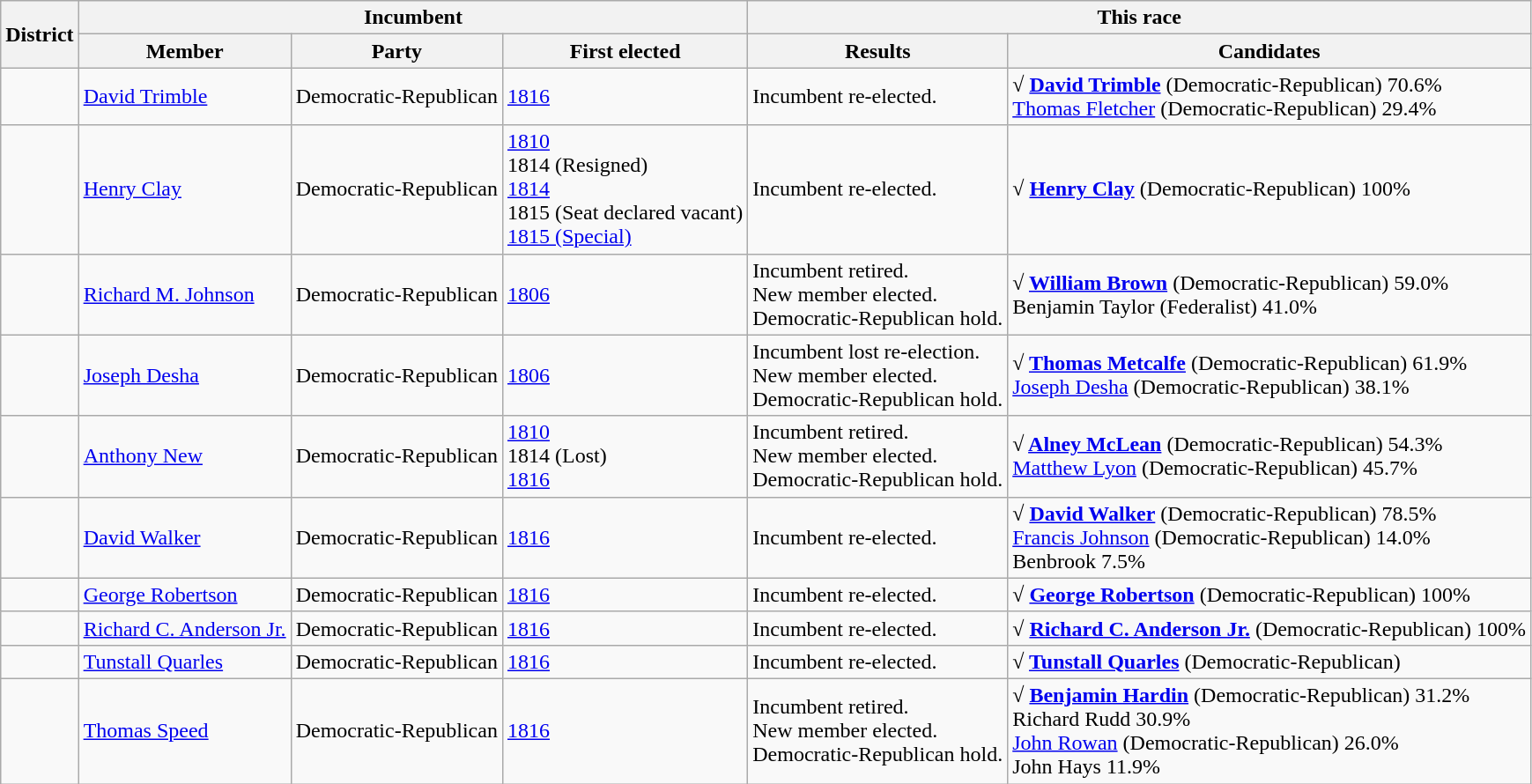<table class=wikitable>
<tr>
<th rowspan=2>District</th>
<th colspan=3>Incumbent</th>
<th colspan=2>This race</th>
</tr>
<tr>
<th>Member</th>
<th>Party</th>
<th>First elected</th>
<th>Results</th>
<th>Candidates</th>
</tr>
<tr>
<td></td>
<td><a href='#'>David Trimble</a></td>
<td>Democratic-Republican</td>
<td><a href='#'>1816</a></td>
<td>Incumbent re-elected.</td>
<td nowrap><strong>√ <a href='#'>David Trimble</a></strong> (Democratic-Republican) 70.6%<br><a href='#'>Thomas Fletcher</a> (Democratic-Republican) 29.4%</td>
</tr>
<tr>
<td></td>
<td><a href='#'>Henry Clay</a></td>
<td>Democratic-Republican</td>
<td><a href='#'>1810</a><br>1814 (Resigned)<br><a href='#'>1814</a><br>1815 (Seat declared vacant)<br><a href='#'>1815 (Special)</a></td>
<td>Incumbent re-elected.</td>
<td nowrap><strong>√ <a href='#'>Henry Clay</a></strong> (Democratic-Republican) 100%</td>
</tr>
<tr>
<td></td>
<td><a href='#'>Richard M. Johnson</a></td>
<td>Democratic-Republican</td>
<td><a href='#'>1806</a></td>
<td>Incumbent retired.<br>New member elected.<br>Democratic-Republican hold.</td>
<td nowrap><strong>√ <a href='#'>William Brown</a></strong> (Democratic-Republican) 59.0%<br>Benjamin Taylor (Federalist) 41.0%</td>
</tr>
<tr>
<td></td>
<td><a href='#'>Joseph Desha</a></td>
<td>Democratic-Republican</td>
<td><a href='#'>1806</a></td>
<td>Incumbent lost re-election.<br>New member elected.<br>Democratic-Republican hold.</td>
<td nowrap><strong>√ <a href='#'>Thomas Metcalfe</a></strong> (Democratic-Republican) 61.9%<br><a href='#'>Joseph Desha</a> (Democratic-Republican) 38.1%</td>
</tr>
<tr>
<td></td>
<td><a href='#'>Anthony New</a></td>
<td>Democratic-Republican</td>
<td><a href='#'>1810</a><br>1814 (Lost)<br><a href='#'>1816</a></td>
<td>Incumbent retired.<br>New member elected.<br>Democratic-Republican hold.</td>
<td nowrap><strong>√ <a href='#'>Alney McLean</a></strong> (Democratic-Republican) 54.3%<br><a href='#'>Matthew Lyon</a> (Democratic-Republican) 45.7%</td>
</tr>
<tr>
<td></td>
<td><a href='#'>David Walker</a></td>
<td>Democratic-Republican</td>
<td><a href='#'>1816</a></td>
<td>Incumbent re-elected.</td>
<td nowrap><strong>√ <a href='#'>David Walker</a></strong> (Democratic-Republican) 78.5%<br><a href='#'>Francis Johnson</a> (Democratic-Republican) 14.0%<br>Benbrook 7.5%</td>
</tr>
<tr>
<td></td>
<td><a href='#'>George Robertson</a></td>
<td>Democratic-Republican</td>
<td><a href='#'>1816</a></td>
<td>Incumbent re-elected.</td>
<td nowrap><strong>√ <a href='#'>George Robertson</a></strong> (Democratic-Republican) 100%</td>
</tr>
<tr>
<td></td>
<td><a href='#'>Richard C. Anderson Jr.</a></td>
<td>Democratic-Republican</td>
<td><a href='#'>1816</a></td>
<td>Incumbent re-elected.</td>
<td nowrap><strong>√ <a href='#'>Richard C. Anderson Jr.</a></strong> (Democratic-Republican) 100%</td>
</tr>
<tr>
<td></td>
<td><a href='#'>Tunstall Quarles</a></td>
<td>Democratic-Republican</td>
<td><a href='#'>1816</a></td>
<td>Incumbent re-elected.</td>
<td nowrap><strong>√ <a href='#'>Tunstall Quarles</a></strong> (Democratic-Republican)</td>
</tr>
<tr>
<td></td>
<td><a href='#'>Thomas Speed</a></td>
<td>Democratic-Republican</td>
<td><a href='#'>1816</a></td>
<td>Incumbent retired.<br>New member elected.<br>Democratic-Republican hold.</td>
<td nowrap><strong>√ <a href='#'>Benjamin Hardin</a></strong> (Democratic-Republican) 31.2%<br>Richard Rudd 30.9%<br><a href='#'>John Rowan</a> (Democratic-Republican) 26.0%<br>John Hays 11.9%</td>
</tr>
</table>
